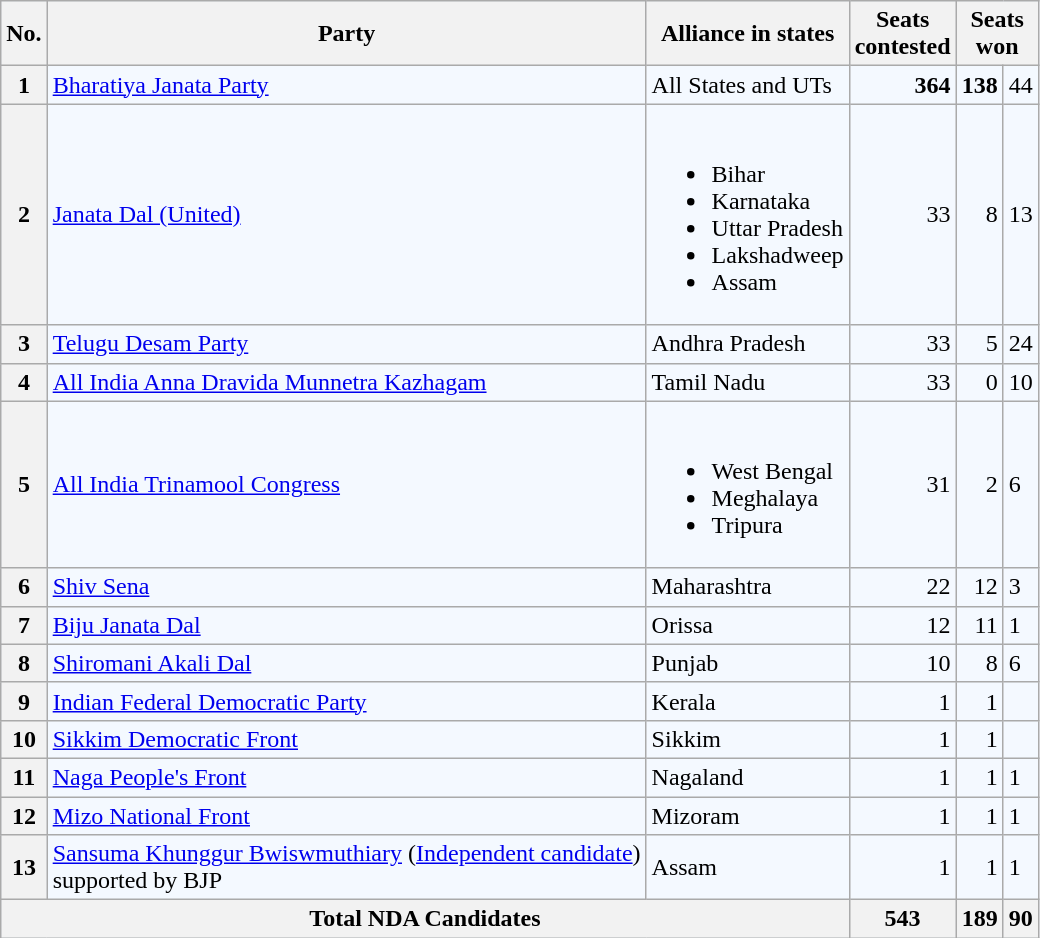<table class="wikitable sortable"| style="border:1px solid black; background-color:#F4F9FF" cellspacing="1" cellpadding="1" border="0">
<tr>
<th>No.</th>
<th>Party</th>
<th>Alliance in states</th>
<th>Seats <br>contested</th>
<th colspan="2">Seats <br>won</th>
</tr>
<tr>
<th align="center">1</th>
<td><a href='#'>Bharatiya Janata Party</a></td>
<td>All States and UTs</td>
<td align=right><strong>364</strong></td>
<td align=right><strong>138</strong></td>
<td> 44</td>
</tr>
<tr>
<th align="center">2</th>
<td><a href='#'>Janata Dal (United)</a></td>
<td><br><ul><li>Bihar</li><li>Karnataka</li><li>Uttar Pradesh</li><li>Lakshadweep</li><li>Assam</li></ul></td>
<td align=right>33</td>
<td align=right>8</td>
<td> 13</td>
</tr>
<tr>
<th align="center">3</th>
<td><a href='#'>Telugu Desam Party</a></td>
<td>Andhra Pradesh</td>
<td align=right>33</td>
<td align=right>5</td>
<td> 24</td>
</tr>
<tr>
<th align="center">4</th>
<td><a href='#'>All India Anna Dravida Munnetra Kazhagam</a></td>
<td>Tamil Nadu</td>
<td align=right>33</td>
<td align=right>0</td>
<td> 10</td>
</tr>
<tr>
<th align="center">5</th>
<td><a href='#'>All India Trinamool Congress</a></td>
<td><br><ul><li>West Bengal</li><li>Meghalaya</li><li>Tripura</li></ul></td>
<td align=right>31</td>
<td align=right>2</td>
<td> 6</td>
</tr>
<tr>
<th align="center">6</th>
<td><a href='#'>Shiv Sena</a></td>
<td>Maharashtra</td>
<td align=right>22</td>
<td align=right>12</td>
<td> 3</td>
</tr>
<tr>
<th align="center">7</th>
<td><a href='#'>Biju Janata Dal</a></td>
<td>Orissa</td>
<td align=right>12</td>
<td align=right>11</td>
<td> 1</td>
</tr>
<tr>
<th align="center">8</th>
<td><a href='#'>Shiromani Akali Dal</a></td>
<td>Punjab</td>
<td align=right>10</td>
<td align=right>8</td>
<td> 6</td>
</tr>
<tr>
<th align="center">9</th>
<td><a href='#'>Indian Federal Democratic Party</a></td>
<td>Kerala</td>
<td align=right>1</td>
<td align=right>1</td>
<td></td>
</tr>
<tr>
<th align="center">10</th>
<td><a href='#'>Sikkim Democratic Front</a></td>
<td>Sikkim</td>
<td align=right>1</td>
<td align=right>1</td>
<td></td>
</tr>
<tr>
<th align="center">11</th>
<td><a href='#'>Naga People's Front</a></td>
<td>Nagaland</td>
<td align=right>1</td>
<td align=right>1</td>
<td> 1</td>
</tr>
<tr>
<th align="center">12</th>
<td><a href='#'>Mizo National Front</a></td>
<td>Mizoram</td>
<td align=right>1</td>
<td align=right>1</td>
<td> 1</td>
</tr>
<tr>
<th align="center">13</th>
<td><a href='#'>Sansuma Khunggur Bwiswmuthiary</a> (<a href='#'>Independent candidate</a>)<br>supported by BJP</td>
<td>Assam</td>
<td align=right>1</td>
<td align=right>1</td>
<td> 1</td>
</tr>
<tr>
<th colspan="3">Total NDA Candidates</th>
<th><strong>543</strong></th>
<th><strong>189</strong></th>
<th> 90</th>
</tr>
</table>
